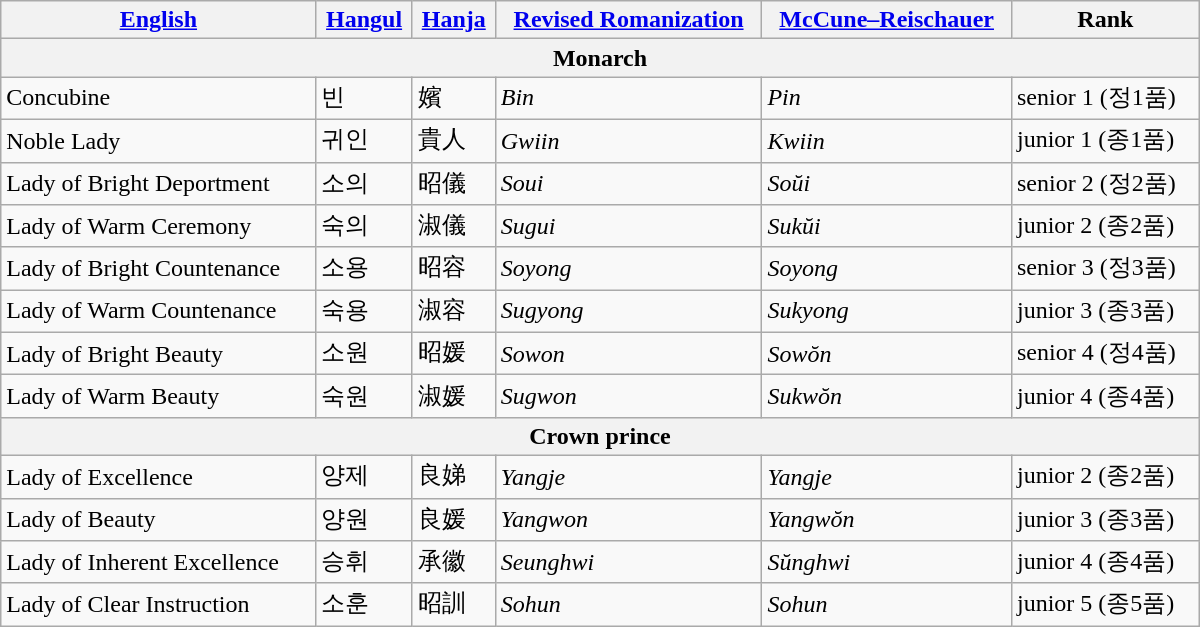<table class="wikitable" width="800px">
<tr>
<th><a href='#'>English</a></th>
<th><a href='#'>Hangul</a></th>
<th><a href='#'>Hanja</a></th>
<th><a href='#'>Revised Romanization</a></th>
<th><a href='#'>McCune–Reischauer</a></th>
<th>Rank</th>
</tr>
<tr>
<th colspan="6">Monarch</th>
</tr>
<tr>
<td>Concubine</td>
<td>빈</td>
<td>嬪</td>
<td><em>Bin</em></td>
<td><em>Pin</em></td>
<td>senior 1 (정1품)</td>
</tr>
<tr>
<td>Noble Lady</td>
<td>귀인</td>
<td>貴人</td>
<td><em>Gwiin</em></td>
<td><em>Kwiin</em></td>
<td>junior 1 (종1품)</td>
</tr>
<tr>
<td>Lady of Bright Deportment</td>
<td>소의</td>
<td>昭儀</td>
<td><em>Soui</em></td>
<td><em>Soŭi</em></td>
<td>senior 2 (정2품)</td>
</tr>
<tr>
<td>Lady of Warm Ceremony</td>
<td>숙의</td>
<td>淑儀</td>
<td><em>Sugui</em></td>
<td><em>Sukŭi</em></td>
<td>junior 2 (종2품)</td>
</tr>
<tr>
<td>Lady of Bright Countenance</td>
<td>소용</td>
<td>昭容</td>
<td><em>Soyong</em></td>
<td><em>Soyong</em></td>
<td>senior 3 (정3품)</td>
</tr>
<tr>
<td>Lady of Warm Countenance</td>
<td>숙용</td>
<td>淑容</td>
<td><em>Sugyong</em></td>
<td><em>Sukyong</em></td>
<td>junior 3 (종3품)</td>
</tr>
<tr>
<td>Lady of Bright Beauty</td>
<td>소원</td>
<td>昭媛</td>
<td><em>Sowon</em></td>
<td><em>Sowŏn</em></td>
<td>senior 4 (정4품)</td>
</tr>
<tr>
<td>Lady of Warm Beauty</td>
<td>숙원</td>
<td>淑媛</td>
<td><em>Sugwon</em></td>
<td><em>Sukwŏn</em></td>
<td>junior 4 (종4품)</td>
</tr>
<tr>
<th colspan="6">Crown prince</th>
</tr>
<tr>
<td>Lady of Excellence</td>
<td>양제</td>
<td>良娣</td>
<td><em>Yangje</em></td>
<td><em>Yangje</em></td>
<td>junior 2 (종2품)</td>
</tr>
<tr>
<td>Lady of Beauty</td>
<td>양원</td>
<td>良媛</td>
<td><em>Yangwon</em></td>
<td><em>Yangwŏn</em></td>
<td>junior 3 (종3품)</td>
</tr>
<tr>
<td>Lady of Inherent Excellence</td>
<td>승휘</td>
<td>承徽</td>
<td><em>Seunghwi</em></td>
<td><em>Sŭnghwi</em></td>
<td>junior 4 (종4품)</td>
</tr>
<tr>
<td>Lady of Clear Instruction</td>
<td>소훈</td>
<td>昭訓</td>
<td><em>Sohun</em></td>
<td><em>Sohun</em></td>
<td>junior 5 (종5품)</td>
</tr>
</table>
